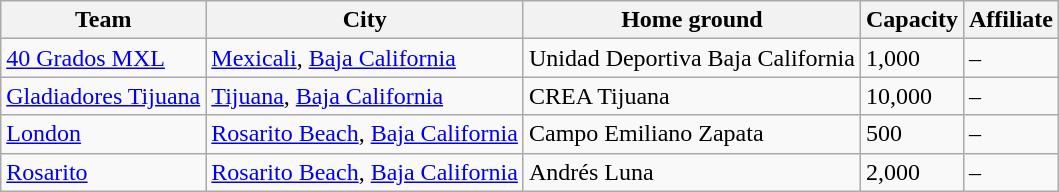<table class="wikitable sortable">
<tr>
<th>Team</th>
<th>City</th>
<th>Home ground</th>
<th>Capacity</th>
<th>Affiliate</th>
</tr>
<tr>
<td><a href='#'>40 Grados MXL</a></td>
<td><a href='#'>Mexicali</a>, <a href='#'>Baja California</a></td>
<td>Unidad Deportiva Baja California</td>
<td>1,000</td>
<td>–</td>
</tr>
<tr>
<td><a href='#'>Gladiadores Tijuana</a></td>
<td><a href='#'>Tijuana</a>, <a href='#'>Baja California</a></td>
<td>CREA Tijuana</td>
<td>10,000</td>
<td>–</td>
</tr>
<tr>
<td><a href='#'>London</a></td>
<td><a href='#'>Rosarito Beach</a>, <a href='#'>Baja California</a></td>
<td>Campo Emiliano Zapata</td>
<td>500</td>
<td>–</td>
</tr>
<tr>
<td><a href='#'>Rosarito</a></td>
<td><a href='#'>Rosarito Beach</a>, <a href='#'>Baja California</a></td>
<td>Andrés Luna</td>
<td>2,000</td>
<td>–</td>
</tr>
</table>
